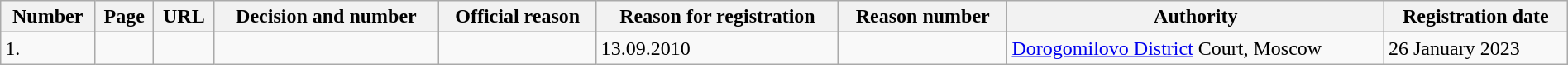<table class="wikitable sortable" width="100%" style="text-align:left;">
<tr>
<th>Number</th>
<th>Page</th>
<th>URL</th>
<th>Decision and number</th>
<th>Official reason</th>
<th>Reason for registration</th>
<th>Reason number</th>
<th>Authority</th>
<th>Registration date</th>
</tr>
<tr>
<td>1.</td>
<td> </td>
<td></td>
<td></td>
<td></td>
<td>13.09.2010</td>
<td></td>
<td><a href='#'>Dorogomilovo District</a> Court, Moscow</td>
<td>26 January 2023</td>
</tr>
</table>
